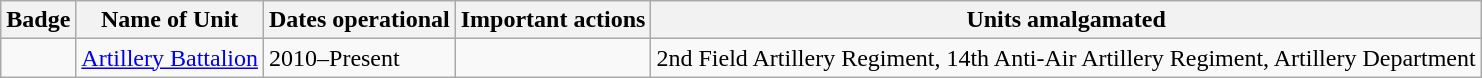<table class="wikitable">
<tr>
<th>Badge</th>
<th>Name of Unit</th>
<th>Dates operational</th>
<th>Important actions</th>
<th>Units amalgamated</th>
</tr>
<tr>
<td></td>
<td><a href='#'>Artillery Battalion</a></td>
<td>2010–Present</td>
<td></td>
<td>2nd Field Artillery Regiment, 14th Anti-Air Artillery Regiment, Artillery Department</td>
</tr>
</table>
